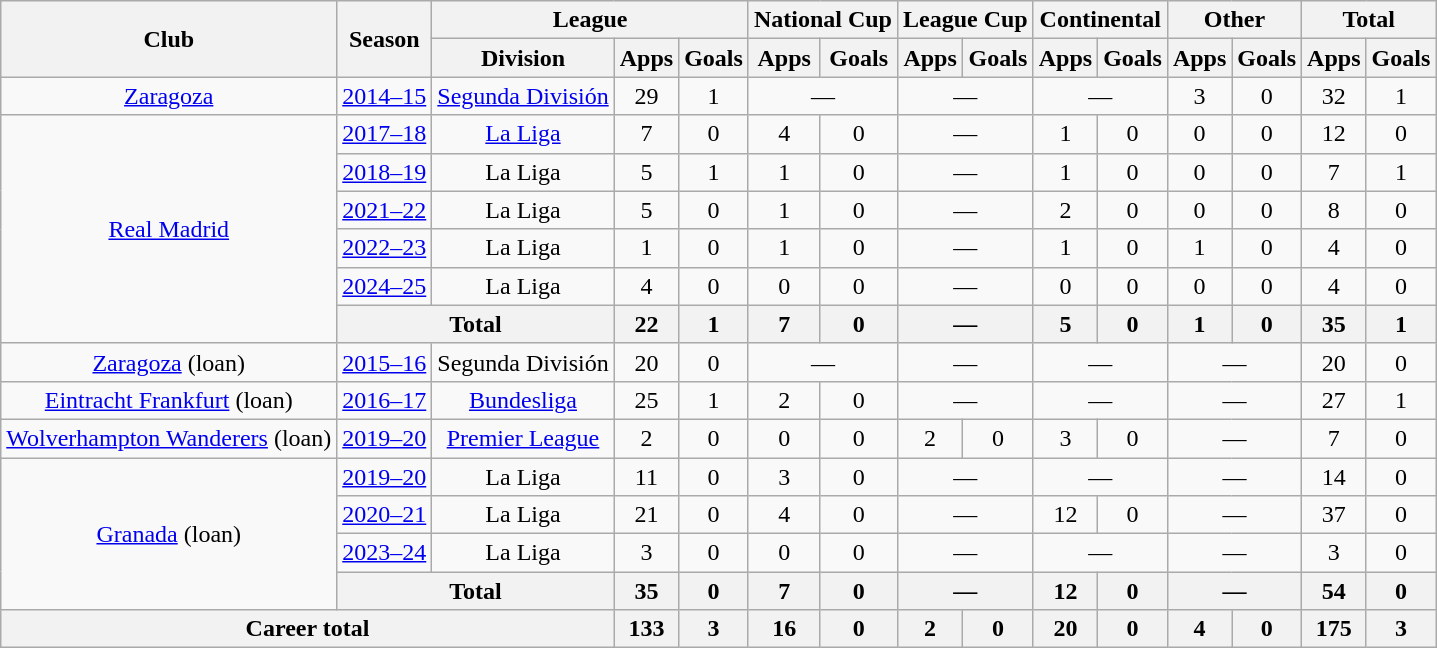<table class="wikitable" style="text-align:center">
<tr>
<th rowspan="2">Club</th>
<th rowspan="2">Season</th>
<th colspan="3">League</th>
<th colspan="2">National Cup</th>
<th colspan="2">League Cup</th>
<th colspan="2">Continental</th>
<th colspan="2">Other</th>
<th colspan="2">Total</th>
</tr>
<tr>
<th>Division</th>
<th>Apps</th>
<th>Goals</th>
<th>Apps</th>
<th>Goals</th>
<th>Apps</th>
<th>Goals</th>
<th>Apps</th>
<th>Goals</th>
<th>Apps</th>
<th>Goals</th>
<th>Apps</th>
<th>Goals</th>
</tr>
<tr>
<td><a href='#'>Zaragoza</a></td>
<td><a href='#'>2014–15</a></td>
<td><a href='#'>Segunda División</a></td>
<td>29</td>
<td>1</td>
<td colspan="2">—</td>
<td colspan="2">—</td>
<td colspan="2">—</td>
<td>3</td>
<td>0</td>
<td>32</td>
<td>1</td>
</tr>
<tr>
<td rowspan="6"><a href='#'>Real Madrid</a></td>
<td><a href='#'>2017–18</a></td>
<td><a href='#'>La Liga</a></td>
<td>7</td>
<td>0</td>
<td>4</td>
<td>0</td>
<td colspan="2">—</td>
<td>1</td>
<td>0</td>
<td>0</td>
<td>0</td>
<td>12</td>
<td>0</td>
</tr>
<tr>
<td><a href='#'>2018–19</a></td>
<td>La Liga</td>
<td>5</td>
<td>1</td>
<td>1</td>
<td>0</td>
<td colspan="2">—</td>
<td>1</td>
<td>0</td>
<td>0</td>
<td>0</td>
<td>7</td>
<td>1</td>
</tr>
<tr>
<td><a href='#'>2021–22</a></td>
<td>La Liga</td>
<td>5</td>
<td>0</td>
<td>1</td>
<td>0</td>
<td colspan="2">—</td>
<td>2</td>
<td>0</td>
<td>0</td>
<td>0</td>
<td>8</td>
<td>0</td>
</tr>
<tr>
<td><a href='#'>2022–23</a></td>
<td>La Liga</td>
<td>1</td>
<td>0</td>
<td>1</td>
<td>0</td>
<td colspan="2">—</td>
<td>1</td>
<td>0</td>
<td>1</td>
<td>0</td>
<td>4</td>
<td>0</td>
</tr>
<tr>
<td><a href='#'>2024–25</a></td>
<td>La Liga</td>
<td>4</td>
<td>0</td>
<td>0</td>
<td>0</td>
<td colspan="2">—</td>
<td>0</td>
<td>0</td>
<td>0</td>
<td>0</td>
<td>4</td>
<td>0</td>
</tr>
<tr>
<th colspan="2">Total</th>
<th>22</th>
<th>1</th>
<th>7</th>
<th>0</th>
<th colspan="2">—</th>
<th>5</th>
<th>0</th>
<th>1</th>
<th>0</th>
<th>35</th>
<th>1</th>
</tr>
<tr>
<td><a href='#'>Zaragoza</a> (loan)</td>
<td><a href='#'>2015–16</a></td>
<td>Segunda División</td>
<td>20</td>
<td>0</td>
<td colspan="2">—</td>
<td colspan="2">—</td>
<td colspan="2">—</td>
<td colspan="2">—</td>
<td>20</td>
<td>0</td>
</tr>
<tr>
<td><a href='#'>Eintracht Frankfurt</a> (loan)</td>
<td><a href='#'>2016–17</a></td>
<td><a href='#'>Bundesliga</a></td>
<td>25</td>
<td>1</td>
<td>2</td>
<td>0</td>
<td colspan="2">—</td>
<td colspan="2">—</td>
<td colspan="2">—</td>
<td>27</td>
<td>1</td>
</tr>
<tr>
<td><a href='#'>Wolverhampton Wanderers</a> (loan)</td>
<td><a href='#'>2019–20</a></td>
<td><a href='#'>Premier League</a></td>
<td>2</td>
<td>0</td>
<td>0</td>
<td>0</td>
<td>2</td>
<td>0</td>
<td>3</td>
<td>0</td>
<td colspan="2">—</td>
<td>7</td>
<td>0</td>
</tr>
<tr>
<td rowspan="4"><a href='#'>Granada</a> (loan)</td>
<td><a href='#'>2019–20</a></td>
<td>La Liga</td>
<td>11</td>
<td>0</td>
<td>3</td>
<td>0</td>
<td colspan="2">—</td>
<td colspan="2">—</td>
<td colspan="2">—</td>
<td>14</td>
<td>0</td>
</tr>
<tr>
<td><a href='#'>2020–21</a></td>
<td>La Liga</td>
<td>21</td>
<td>0</td>
<td>4</td>
<td>0</td>
<td colspan="2">—</td>
<td>12</td>
<td>0</td>
<td colspan="2">—</td>
<td>37</td>
<td>0</td>
</tr>
<tr>
<td><a href='#'>2023–24</a></td>
<td>La Liga</td>
<td>3</td>
<td>0</td>
<td>0</td>
<td>0</td>
<td colspan="2">—</td>
<td colspan="2">—</td>
<td colspan="2">—</td>
<td>3</td>
<td>0</td>
</tr>
<tr>
<th colspan="2">Total</th>
<th>35</th>
<th>0</th>
<th>7</th>
<th>0</th>
<th colspan="2">—</th>
<th>12</th>
<th>0</th>
<th colspan="2">—</th>
<th>54</th>
<th>0</th>
</tr>
<tr>
<th colspan="3">Career total</th>
<th>133</th>
<th>3</th>
<th>16</th>
<th>0</th>
<th>2</th>
<th>0</th>
<th>20</th>
<th>0</th>
<th>4</th>
<th>0</th>
<th>175</th>
<th>3</th>
</tr>
</table>
